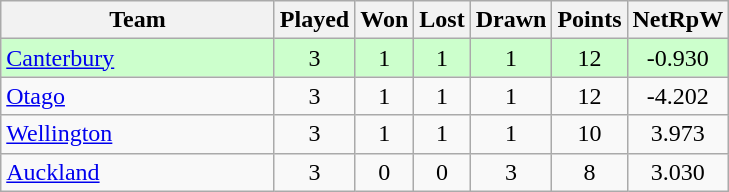<table class="wikitable" style="text-align:center;">
<tr>
<th width=175>Team</th>
<th style="width:30px;" abbr="Played">Played</th>
<th style="width:30px;" abbr="Won">Won</th>
<th style="width:30px;" abbr="Lost">Lost</th>
<th style="width:30px;" abbr="Drawn">Drawn</th>
<th style="width:30px;" abbr="Points">Points</th>
<th style="width:30px;" abbr="NetRpW">NetRpW</th>
</tr>
<tr style="background:#cfc">
<td style="text-align:left;"><a href='#'>Canterbury</a></td>
<td>3</td>
<td>1</td>
<td>1</td>
<td>1</td>
<td>12</td>
<td>-0.930</td>
</tr>
<tr>
<td style="text-align:left;"><a href='#'>Otago</a></td>
<td>3</td>
<td>1</td>
<td>1</td>
<td>1</td>
<td>12</td>
<td>-4.202</td>
</tr>
<tr>
<td style="text-align:left;"><a href='#'>Wellington</a></td>
<td>3</td>
<td>1</td>
<td>1</td>
<td>1</td>
<td>10</td>
<td>3.973</td>
</tr>
<tr>
<td style="text-align:left;"><a href='#'>Auckland</a></td>
<td>3</td>
<td>0</td>
<td>0</td>
<td>3</td>
<td>8</td>
<td>3.030</td>
</tr>
</table>
